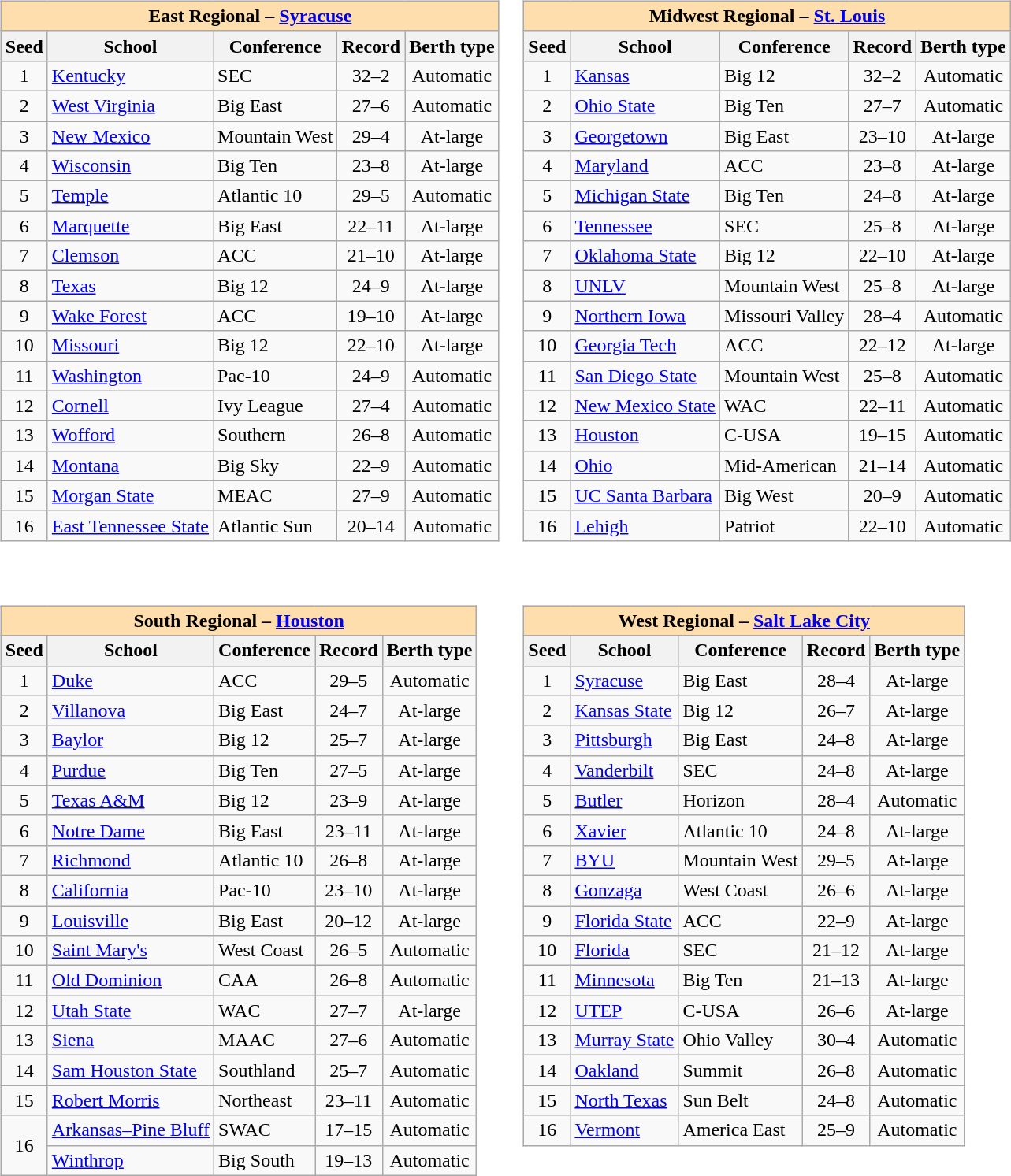<table>
<tr>
<td valign=top><br><table class="wikitable">
<tr>
<th colspan="5" style="background:#ffdead;">East Regional – <a href='#'>Syracuse</a></th>
</tr>
<tr>
<th>Seed</th>
<th>School</th>
<th>Conference</th>
<th>Record</th>
<th>Berth type</th>
</tr>
<tr>
<td align=center>1</td>
<td><a href='#'>Kentucky</a></td>
<td>SEC</td>
<td align=center>32–2</td>
<td align=center>Automatic</td>
</tr>
<tr>
<td align=center>2</td>
<td><a href='#'>West Virginia</a></td>
<td>Big East</td>
<td align=center>27–6</td>
<td align=center>Automatic</td>
</tr>
<tr>
<td align=center>3</td>
<td><a href='#'>New Mexico</a></td>
<td>Mountain West</td>
<td align=center>29–4</td>
<td align=center>At-large</td>
</tr>
<tr>
<td align=center>4</td>
<td><a href='#'>Wisconsin</a></td>
<td>Big Ten</td>
<td align=center>23–8</td>
<td align=center>At-large</td>
</tr>
<tr>
<td align=center>5</td>
<td><a href='#'>Temple</a></td>
<td>Atlantic 10</td>
<td align=center>29–5</td>
<td align=center>Automatic</td>
</tr>
<tr>
<td align=center>6</td>
<td><a href='#'>Marquette</a></td>
<td>Big East</td>
<td align=center>22–11</td>
<td align=center>At-large</td>
</tr>
<tr>
<td align=center>7</td>
<td><a href='#'>Clemson</a></td>
<td>ACC</td>
<td align=center>21–10</td>
<td align=center>At-large</td>
</tr>
<tr>
<td align=center>8</td>
<td><a href='#'>Texas</a></td>
<td>Big 12</td>
<td align=center>24–9</td>
<td align=center>At-large</td>
</tr>
<tr>
<td align=center>9</td>
<td><a href='#'>Wake Forest</a></td>
<td>ACC</td>
<td align=center>19–10</td>
<td align=center>At-large</td>
</tr>
<tr>
<td align=center>10</td>
<td><a href='#'>Missouri</a></td>
<td>Big 12</td>
<td align=center>22–10</td>
<td align=center>At-large</td>
</tr>
<tr>
<td align=center>11</td>
<td><a href='#'>Washington</a></td>
<td>Pac-10</td>
<td align=center>24–9</td>
<td align=center>Automatic</td>
</tr>
<tr>
<td align=center>12</td>
<td><a href='#'>Cornell</a></td>
<td>Ivy League</td>
<td align=center>27–4</td>
<td align=center>Automatic</td>
</tr>
<tr>
<td align=center>13</td>
<td><a href='#'>Wofford</a></td>
<td>Southern</td>
<td align=center>26–8</td>
<td align=center>Automatic</td>
</tr>
<tr>
<td align=center>14</td>
<td><a href='#'>Montana</a></td>
<td>Big Sky</td>
<td align=center>22–9</td>
<td align=center>Automatic</td>
</tr>
<tr>
<td align=center>15</td>
<td><a href='#'>Morgan State</a></td>
<td>MEAC</td>
<td align=center>27–9</td>
<td align=center>Automatic</td>
</tr>
<tr>
<td align=center>16</td>
<td><a href='#'>East Tennessee State</a></td>
<td>Atlantic Sun</td>
<td align=center>20–14</td>
<td align=center>Automatic</td>
</tr>
</table>
</td>
<td valign=top><br><table class="wikitable">
<tr>
<th colspan="5" style="background:#ffdead;">Midwest Regional – <a href='#'>St. Louis</a></th>
</tr>
<tr>
<th>Seed</th>
<th>School</th>
<th>Conference</th>
<th>Record</th>
<th>Berth type</th>
</tr>
<tr>
<td align=center>1</td>
<td><a href='#'>Kansas</a></td>
<td>Big 12</td>
<td align=center>32–2</td>
<td align=center>Automatic</td>
</tr>
<tr>
<td align=center>2</td>
<td><a href='#'>Ohio State</a></td>
<td>Big Ten</td>
<td align=center>27–7</td>
<td align=center>Automatic</td>
</tr>
<tr>
<td align=center>3</td>
<td><a href='#'>Georgetown</a></td>
<td>Big East</td>
<td align=center>23–10</td>
<td align=center>At-large</td>
</tr>
<tr>
<td align=center>4</td>
<td><a href='#'>Maryland</a></td>
<td>ACC</td>
<td align=center>23–8</td>
<td align=center>At-large</td>
</tr>
<tr>
<td align=center>5</td>
<td><a href='#'>Michigan State</a></td>
<td>Big Ten</td>
<td align=center>24–8</td>
<td align=center>At-large</td>
</tr>
<tr>
<td align=center>6</td>
<td><a href='#'>Tennessee</a></td>
<td>SEC</td>
<td align=center>25–8</td>
<td align=center>At-large</td>
</tr>
<tr>
<td align=center>7</td>
<td><a href='#'>Oklahoma State</a></td>
<td>Big 12</td>
<td align=center>22–10</td>
<td align=center>At-large</td>
</tr>
<tr>
<td align=center>8</td>
<td><a href='#'>UNLV</a></td>
<td>Mountain West</td>
<td align=center>25–8</td>
<td align=center>At-large</td>
</tr>
<tr>
<td align=center>9</td>
<td><a href='#'>Northern Iowa</a></td>
<td>Missouri Valley</td>
<td align=center>28–4</td>
<td align=center>Automatic</td>
</tr>
<tr>
<td align=center>10</td>
<td><a href='#'>Georgia Tech</a></td>
<td>ACC</td>
<td align=center>22–12</td>
<td align=center>At-large</td>
</tr>
<tr>
<td align=center>11</td>
<td><a href='#'>San Diego State</a></td>
<td>Mountain West</td>
<td align=center>25–8</td>
<td align=center>Automatic</td>
</tr>
<tr>
<td align=center>12</td>
<td><a href='#'>New Mexico State</a></td>
<td>WAC</td>
<td align=center>22–11</td>
<td align=center>Automatic</td>
</tr>
<tr>
<td align=center>13</td>
<td><a href='#'>Houston</a></td>
<td>C-USA</td>
<td align=center>19–15</td>
<td align=center>Automatic</td>
</tr>
<tr>
<td align=center>14</td>
<td><a href='#'>Ohio</a></td>
<td>Mid-American</td>
<td align=center>21–14</td>
<td align=center>Automatic</td>
</tr>
<tr>
<td align=center>15</td>
<td><a href='#'>UC Santa Barbara</a></td>
<td>Big West</td>
<td align=center>20–9</td>
<td align=center>Automatic</td>
</tr>
<tr>
<td align=center>16</td>
<td><a href='#'>Lehigh</a></td>
<td>Patriot</td>
<td align=center>22–10</td>
<td align=center>Automatic</td>
</tr>
</table>
</td>
</tr>
<tr>
<td valign=top><br><table class="wikitable">
<tr>
<th colspan="5" style="background:#ffdead;">South Regional – <a href='#'>Houston</a></th>
</tr>
<tr>
<th>Seed</th>
<th>School</th>
<th>Conference</th>
<th>Record</th>
<th>Berth type</th>
</tr>
<tr>
<td align=center>1</td>
<td><a href='#'>Duke</a></td>
<td>ACC</td>
<td align=center>29–5</td>
<td align=center>Automatic</td>
</tr>
<tr>
<td align=center>2</td>
<td><a href='#'>Villanova</a></td>
<td>Big East</td>
<td align=center>24–7</td>
<td align=center>At-large</td>
</tr>
<tr>
<td align=center>3</td>
<td><a href='#'>Baylor</a></td>
<td>Big 12</td>
<td align=center>25–7</td>
<td align=center>At-large</td>
</tr>
<tr>
<td align=center>4</td>
<td><a href='#'>Purdue</a></td>
<td>Big Ten</td>
<td align=center>27–5</td>
<td align=center>At-large</td>
</tr>
<tr>
<td align=center>5</td>
<td><a href='#'>Texas A&M</a></td>
<td>Big 12</td>
<td align=center>23–9</td>
<td align=center>At-large</td>
</tr>
<tr>
<td align=center>6</td>
<td><a href='#'>Notre Dame</a></td>
<td>Big East</td>
<td align=center>23–11</td>
<td align=center>At-large</td>
</tr>
<tr>
<td align=center>7</td>
<td><a href='#'>Richmond</a></td>
<td>Atlantic 10</td>
<td align=center>26–8</td>
<td align=center>At-large</td>
</tr>
<tr>
<td align=center>8</td>
<td><a href='#'>California</a></td>
<td>Pac-10</td>
<td align=center>23–10</td>
<td align=center>At-large</td>
</tr>
<tr>
<td align=center>9</td>
<td><a href='#'>Louisville</a></td>
<td>Big East</td>
<td align=center>20–12</td>
<td align=center>At-large</td>
</tr>
<tr>
<td align=center>10</td>
<td><a href='#'>Saint Mary's</a></td>
<td>West Coast</td>
<td align=center>26–5</td>
<td align=center>Automatic</td>
</tr>
<tr>
<td align=center>11</td>
<td><a href='#'>Old Dominion</a></td>
<td>CAA</td>
<td align=center>26–8</td>
<td align=center>Automatic</td>
</tr>
<tr>
<td align=center>12</td>
<td><a href='#'>Utah State</a></td>
<td>WAC</td>
<td align=center>27–7</td>
<td align=center>At-large</td>
</tr>
<tr>
<td align=center>13</td>
<td><a href='#'>Siena</a></td>
<td>MAAC</td>
<td align=center>27–6</td>
<td align=center>Automatic</td>
</tr>
<tr>
<td align=center>14</td>
<td><a href='#'>Sam Houston State</a></td>
<td>Southland</td>
<td align=center>25–7</td>
<td align=center>Automatic</td>
</tr>
<tr>
<td align=center>15</td>
<td><a href='#'>Robert Morris</a></td>
<td>Northeast</td>
<td align=center>23–11</td>
<td align=center>Automatic</td>
</tr>
<tr>
<td rowspan=2 align=center>16</td>
<td><a href='#'>Arkansas–Pine Bluff</a></td>
<td>SWAC</td>
<td align=center>17–15</td>
<td align=center>Automatic</td>
</tr>
<tr>
<td><a href='#'>Winthrop</a></td>
<td>Big South</td>
<td align=center>19–13</td>
<td align=center>Automatic</td>
</tr>
</table>
</td>
<td valign=top><br><table class="wikitable">
<tr>
<th colspan="5" style="background:#ffdead;">West Regional – <a href='#'>Salt Lake City</a></th>
</tr>
<tr>
<th>Seed</th>
<th>School</th>
<th>Conference</th>
<th>Record</th>
<th>Berth type</th>
</tr>
<tr>
<td align=center>1</td>
<td><a href='#'>Syracuse</a></td>
<td>Big East</td>
<td align=center>28–4</td>
<td align=center>At-large</td>
</tr>
<tr>
<td align=center>2</td>
<td><a href='#'>Kansas State</a></td>
<td>Big 12</td>
<td align=center>26–7</td>
<td align=center>At-large</td>
</tr>
<tr>
<td align=center>3</td>
<td><a href='#'>Pittsburgh</a></td>
<td>Big East</td>
<td align=center>24–8</td>
<td align=center>At-large</td>
</tr>
<tr>
<td align=center>4</td>
<td><a href='#'>Vanderbilt</a></td>
<td>SEC</td>
<td align=center>24–8</td>
<td align=center>At-large</td>
</tr>
<tr>
<td align=center>5</td>
<td><a href='#'>Butler</a></td>
<td>Horizon</td>
<td align=center>28–4</td>
<td align=center>Automatic</td>
</tr>
<tr>
<td align=center>6</td>
<td><a href='#'>Xavier</a></td>
<td>Atlantic 10</td>
<td align=center>24–8</td>
<td align=center>At-large</td>
</tr>
<tr>
<td align=center>7</td>
<td><a href='#'>BYU</a></td>
<td>Mountain West</td>
<td align=center>29–5</td>
<td align=center>At-large</td>
</tr>
<tr>
<td align=center>8</td>
<td><a href='#'>Gonzaga</a></td>
<td>West Coast</td>
<td align=center>26–6</td>
<td align=center>At-large</td>
</tr>
<tr>
<td align=center>9</td>
<td><a href='#'>Florida State</a></td>
<td>ACC</td>
<td align=center>22–9</td>
<td align=center>At-large</td>
</tr>
<tr>
<td align=center>10</td>
<td><a href='#'>Florida</a></td>
<td>SEC</td>
<td align=center>21–12</td>
<td align=center>At-large</td>
</tr>
<tr>
<td align=center>11</td>
<td><a href='#'>Minnesota</a></td>
<td>Big Ten</td>
<td align=center>21–13</td>
<td align=center>At-large</td>
</tr>
<tr>
<td align=center>12</td>
<td><a href='#'>UTEP</a></td>
<td>C-USA</td>
<td align=center>26–6</td>
<td align=center>At-large</td>
</tr>
<tr>
<td align=center>13</td>
<td><a href='#'>Murray State</a></td>
<td>Ohio Valley</td>
<td align=center>30–4</td>
<td align=center>Automatic</td>
</tr>
<tr>
<td align=center>14</td>
<td><a href='#'>Oakland</a></td>
<td>Summit</td>
<td align=center>26–8</td>
<td align=center>Automatic</td>
</tr>
<tr>
<td align=center>15</td>
<td><a href='#'>North Texas</a></td>
<td>Sun Belt</td>
<td align=center>24–8</td>
<td align=center>Automatic</td>
</tr>
<tr>
<td align=center>16</td>
<td><a href='#'>Vermont</a></td>
<td>America East</td>
<td align=center>25–9</td>
<td align=center>Automatic</td>
</tr>
</table>
</td>
</tr>
</table>
